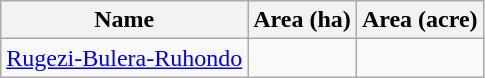<table class="wikitable sortable">
<tr>
<th scope="col" align=left>Name</th>
<th scope="col">Area (ha)</th>
<th scope="col">Area (acre)</th>
</tr>
<tr ---->
<td><a href='#'>Rugezi-Bulera-Ruhondo</a></td>
<td></td>
</tr>
</table>
